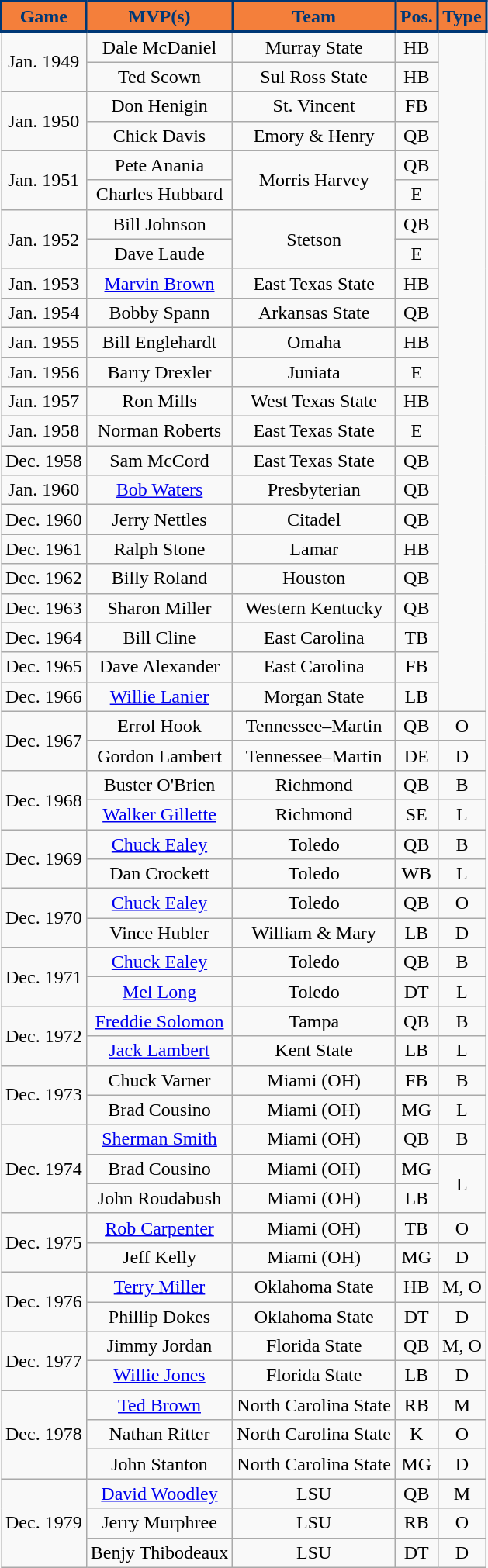<table class="wikitable" style="text-align:center">
<tr>
<th style="background:#f47f3b; color:#003876; border: 2px solid #003876;">Game</th>
<th style="background:#f47f3b; color:#003876; border: 2px solid #003876;">MVP(s)</th>
<th style="background:#f47f3b; color:#003876; border: 2px solid #003876;">Team</th>
<th style="background:#f47f3b; color:#003876; border: 2px solid #003876;">Pos.</th>
<th style="background:#f47f3b; color:#003876; border: 2px solid #003876;">Type</th>
</tr>
<tr>
<td rowspan="2">Jan. 1949</td>
<td>Dale McDaniel</td>
<td>Murray State</td>
<td>HB</td>
</tr>
<tr>
<td>Ted Scown</td>
<td>Sul Ross State</td>
<td>HB</td>
</tr>
<tr>
<td rowspan="2">Jan. 1950</td>
<td>Don Henigin</td>
<td>St. Vincent</td>
<td>FB</td>
</tr>
<tr>
<td>Chick Davis</td>
<td>Emory & Henry</td>
<td>QB</td>
</tr>
<tr>
<td rowspan="2">Jan. 1951</td>
<td>Pete Anania</td>
<td rowspan="2">Morris Harvey</td>
<td>QB</td>
</tr>
<tr>
<td>Charles Hubbard</td>
<td>E</td>
</tr>
<tr>
<td rowspan="2">Jan. 1952</td>
<td>Bill Johnson</td>
<td rowspan="2">Stetson</td>
<td>QB</td>
</tr>
<tr>
<td>Dave Laude</td>
<td>E</td>
</tr>
<tr>
<td>Jan. 1953</td>
<td><a href='#'>Marvin Brown</a></td>
<td>East Texas State</td>
<td>HB</td>
</tr>
<tr>
<td>Jan. 1954</td>
<td>Bobby Spann</td>
<td>Arkansas State</td>
<td>QB</td>
</tr>
<tr>
<td>Jan. 1955</td>
<td>Bill Englehardt</td>
<td>Omaha</td>
<td>HB</td>
</tr>
<tr>
<td>Jan. 1956</td>
<td>Barry Drexler</td>
<td>Juniata</td>
<td>E</td>
</tr>
<tr>
<td>Jan. 1957</td>
<td>Ron Mills</td>
<td>West Texas State</td>
<td>HB</td>
</tr>
<tr>
<td>Jan. 1958</td>
<td>Norman Roberts</td>
<td>East Texas State</td>
<td>E</td>
</tr>
<tr>
<td>Dec. 1958</td>
<td>Sam McCord</td>
<td>East Texas State</td>
<td>QB</td>
</tr>
<tr>
<td>Jan. 1960</td>
<td><a href='#'>Bob Waters</a></td>
<td>Presbyterian</td>
<td>QB</td>
</tr>
<tr>
<td>Dec. 1960</td>
<td>Jerry Nettles</td>
<td>Citadel</td>
<td>QB</td>
</tr>
<tr>
<td>Dec. 1961</td>
<td>Ralph Stone</td>
<td>Lamar</td>
<td>HB</td>
</tr>
<tr>
<td>Dec. 1962</td>
<td>Billy Roland</td>
<td>Houston</td>
<td>QB</td>
</tr>
<tr>
<td>Dec. 1963</td>
<td>Sharon Miller</td>
<td>Western Kentucky</td>
<td>QB</td>
</tr>
<tr>
<td>Dec. 1964</td>
<td>Bill Cline</td>
<td>East Carolina</td>
<td>TB</td>
</tr>
<tr>
<td>Dec. 1965</td>
<td>Dave Alexander</td>
<td>East Carolina</td>
<td>FB</td>
</tr>
<tr>
<td>Dec. 1966</td>
<td><a href='#'>Willie Lanier</a></td>
<td>Morgan State</td>
<td>LB</td>
</tr>
<tr>
<td rowspan="2">Dec. 1967</td>
<td>Errol Hook</td>
<td>Tennessee–Martin</td>
<td>QB</td>
<td>O</td>
</tr>
<tr>
<td>Gordon Lambert</td>
<td>Tennessee–Martin</td>
<td>DE</td>
<td>D</td>
</tr>
<tr>
<td rowspan="2">Dec. 1968</td>
<td>Buster O'Brien</td>
<td>Richmond</td>
<td>QB</td>
<td>B</td>
</tr>
<tr>
<td><a href='#'>Walker Gillette</a></td>
<td>Richmond</td>
<td>SE</td>
<td>L</td>
</tr>
<tr>
<td rowspan="2">Dec. 1969</td>
<td><a href='#'>Chuck Ealey</a></td>
<td>Toledo</td>
<td>QB</td>
<td>B</td>
</tr>
<tr>
<td>Dan Crockett</td>
<td>Toledo</td>
<td>WB</td>
<td>L</td>
</tr>
<tr>
<td rowspan="2">Dec. 1970</td>
<td><a href='#'>Chuck Ealey</a></td>
<td>Toledo</td>
<td>QB</td>
<td>O</td>
</tr>
<tr>
<td>Vince Hubler</td>
<td>William & Mary</td>
<td>LB</td>
<td>D</td>
</tr>
<tr>
<td rowspan="2">Dec. 1971</td>
<td><a href='#'>Chuck Ealey</a></td>
<td>Toledo</td>
<td>QB</td>
<td>B</td>
</tr>
<tr>
<td><a href='#'>Mel Long</a></td>
<td>Toledo</td>
<td>DT</td>
<td>L</td>
</tr>
<tr>
<td rowspan="2">Dec. 1972</td>
<td><a href='#'>Freddie Solomon</a></td>
<td>Tampa</td>
<td>QB</td>
<td>B</td>
</tr>
<tr>
<td><a href='#'>Jack Lambert</a></td>
<td>Kent State</td>
<td>LB</td>
<td>L</td>
</tr>
<tr>
<td rowspan="2">Dec. 1973</td>
<td>Chuck Varner</td>
<td>Miami (OH)</td>
<td>FB</td>
<td>B</td>
</tr>
<tr>
<td>Brad Cousino</td>
<td>Miami (OH)</td>
<td>MG</td>
<td>L</td>
</tr>
<tr>
<td rowspan="3">Dec. 1974</td>
<td><a href='#'>Sherman Smith</a></td>
<td>Miami (OH)</td>
<td>QB</td>
<td>B</td>
</tr>
<tr>
<td>Brad Cousino</td>
<td>Miami (OH)</td>
<td>MG</td>
<td rowspan="2">L</td>
</tr>
<tr>
<td>John Roudabush</td>
<td>Miami (OH)</td>
<td>LB</td>
</tr>
<tr>
<td rowspan="2">Dec. 1975</td>
<td><a href='#'>Rob Carpenter</a></td>
<td>Miami (OH)</td>
<td>TB</td>
<td>O</td>
</tr>
<tr>
<td>Jeff Kelly</td>
<td>Miami (OH)</td>
<td>MG</td>
<td>D</td>
</tr>
<tr>
<td rowspan="2">Dec. 1976</td>
<td><a href='#'>Terry Miller</a></td>
<td>Oklahoma State</td>
<td>HB</td>
<td>M, O</td>
</tr>
<tr>
<td>Phillip Dokes</td>
<td>Oklahoma State</td>
<td>DT</td>
<td>D</td>
</tr>
<tr>
<td rowspan="2">Dec. 1977</td>
<td>Jimmy Jordan</td>
<td>Florida State</td>
<td>QB</td>
<td>M, O</td>
</tr>
<tr>
<td><a href='#'>Willie Jones</a></td>
<td>Florida State</td>
<td>LB</td>
<td>D</td>
</tr>
<tr>
<td rowspan="3">Dec. 1978</td>
<td><a href='#'>Ted Brown</a></td>
<td>North Carolina State</td>
<td>RB</td>
<td>M</td>
</tr>
<tr>
<td>Nathan Ritter</td>
<td>North Carolina State</td>
<td>K</td>
<td>O</td>
</tr>
<tr>
<td>John Stanton</td>
<td>North Carolina State</td>
<td>MG</td>
<td>D</td>
</tr>
<tr>
<td rowspan="3">Dec. 1979</td>
<td><a href='#'>David Woodley</a></td>
<td>LSU</td>
<td>QB</td>
<td>M</td>
</tr>
<tr>
<td>Jerry Murphree</td>
<td>LSU</td>
<td>RB</td>
<td>O</td>
</tr>
<tr>
<td>Benjy Thibodeaux</td>
<td>LSU</td>
<td>DT</td>
<td>D</td>
</tr>
</table>
